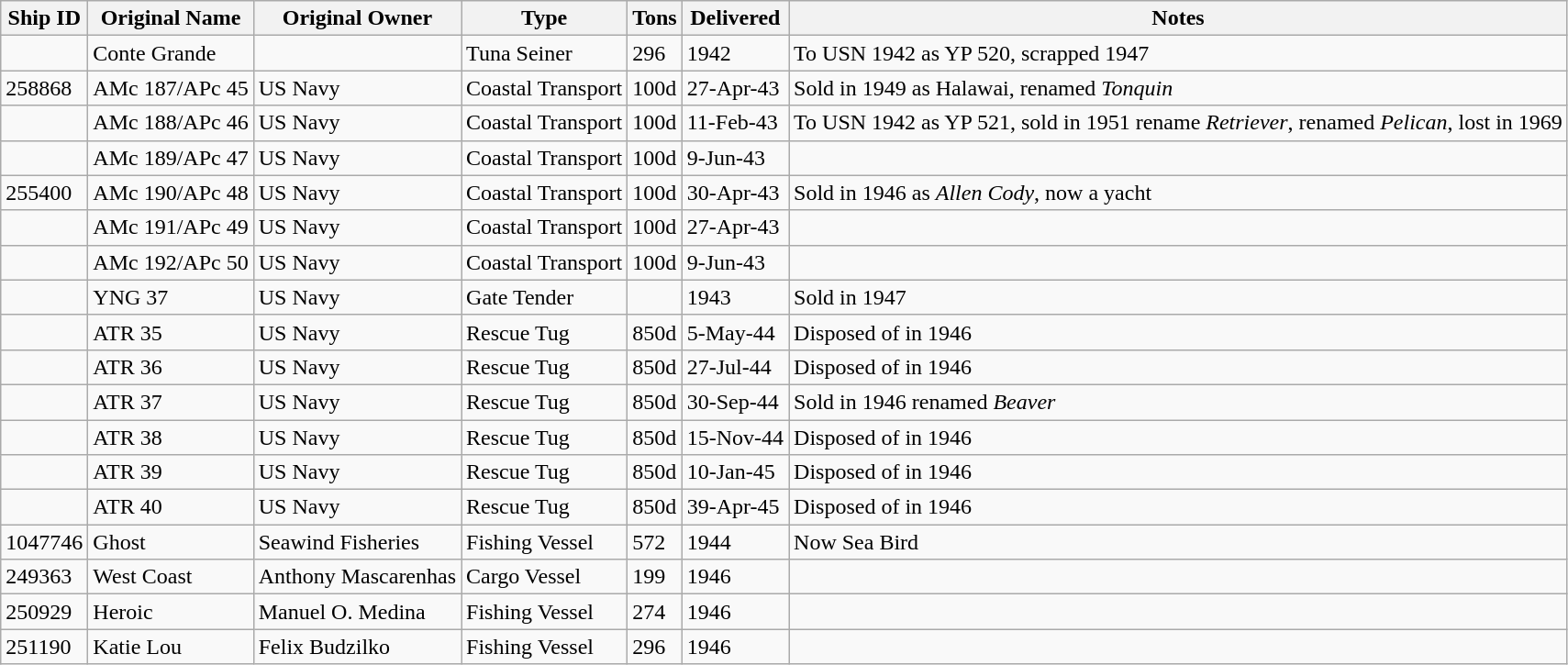<table class="wikitable">
<tr>
<th>Ship ID</th>
<th>Original Name</th>
<th>Original Owner</th>
<th>Type</th>
<th>Tons</th>
<th>Delivered</th>
<th>Notes</th>
</tr>
<tr>
<td></td>
<td>Conte Grande</td>
<td></td>
<td>Tuna Seiner</td>
<td>296</td>
<td>1942</td>
<td>To USN 1942 as YP 520, scrapped 1947 </td>
</tr>
<tr>
<td>258868</td>
<td>AMc 187/APc 45</td>
<td>US Navy</td>
<td>Coastal Transport</td>
<td>100d</td>
<td>27-Apr-43</td>
<td>Sold in 1949 as Halawai, renamed <em>Tonquin</em></td>
</tr>
<tr>
<td></td>
<td>AMc 188/APc 46</td>
<td>US Navy</td>
<td>Coastal Transport</td>
<td>100d</td>
<td>11-Feb-43</td>
<td>To USN 1942 as YP 521, sold in 1951 rename <em>Retriever</em>, renamed <em>Pelican</em>, lost in 1969</td>
</tr>
<tr>
<td></td>
<td>AMc 189/APc 47</td>
<td>US Navy</td>
<td>Coastal Transport</td>
<td>100d</td>
<td>9-Jun-43</td>
<td></td>
</tr>
<tr>
<td>255400</td>
<td>AMc 190/APc 48</td>
<td>US Navy</td>
<td>Coastal Transport</td>
<td>100d</td>
<td>30-Apr-43</td>
<td>Sold in 1946 as <em>Allen Cody</em>, now a yacht</td>
</tr>
<tr>
<td></td>
<td>AMc 191/APc 49</td>
<td>US Navy</td>
<td>Coastal Transport</td>
<td>100d</td>
<td>27-Apr-43</td>
<td></td>
</tr>
<tr>
<td></td>
<td>AMc 192/APc 50</td>
<td>US Navy</td>
<td>Coastal Transport</td>
<td>100d</td>
<td>9-Jun-43</td>
<td></td>
</tr>
<tr>
<td></td>
<td>YNG 37</td>
<td>US Navy</td>
<td>Gate Tender</td>
<td></td>
<td>1943</td>
<td>Sold in 1947</td>
</tr>
<tr>
<td></td>
<td>ATR 35</td>
<td>US Navy</td>
<td>Rescue Tug</td>
<td>850d</td>
<td>5-May-44</td>
<td>Disposed of in 1946</td>
</tr>
<tr>
<td></td>
<td>ATR 36</td>
<td>US Navy</td>
<td>Rescue Tug</td>
<td>850d</td>
<td>27-Jul-44</td>
<td>Disposed of in 1946</td>
</tr>
<tr>
<td></td>
<td>ATR 37</td>
<td>US Navy</td>
<td>Rescue Tug</td>
<td>850d</td>
<td>30-Sep-44</td>
<td>Sold in 1946 renamed <em>Beaver</em></td>
</tr>
<tr>
<td></td>
<td>ATR 38</td>
<td>US Navy</td>
<td>Rescue Tug</td>
<td>850d</td>
<td>15-Nov-44</td>
<td>Disposed of in 1946</td>
</tr>
<tr>
<td></td>
<td>ATR 39</td>
<td>US Navy</td>
<td>Rescue Tug</td>
<td>850d</td>
<td>10-Jan-45</td>
<td>Disposed of in 1946</td>
</tr>
<tr>
<td></td>
<td>ATR 40</td>
<td>US Navy</td>
<td>Rescue Tug</td>
<td>850d</td>
<td>39-Apr-45</td>
<td>Disposed of in 1946</td>
</tr>
<tr>
<td>1047746</td>
<td>Ghost</td>
<td>Seawind Fisheries</td>
<td>Fishing Vessel</td>
<td>572</td>
<td>1944</td>
<td>Now Sea Bird</td>
</tr>
<tr>
<td>249363</td>
<td>West Coast</td>
<td>Anthony Mascarenhas</td>
<td>Cargo Vessel</td>
<td>199</td>
<td>1946</td>
<td></td>
</tr>
<tr>
<td>250929</td>
<td>Heroic</td>
<td>Manuel O. Medina</td>
<td>Fishing Vessel</td>
<td>274</td>
<td>1946</td>
<td></td>
</tr>
<tr>
<td>251190</td>
<td>Katie Lou</td>
<td>Felix Budzilko</td>
<td>Fishing Vessel</td>
<td>296</td>
<td>1946</td>
<td></td>
</tr>
</table>
